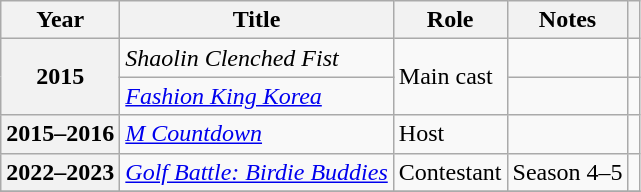<table class="wikitable sortable plainrowheaders">
<tr>
<th scope="col">Year</th>
<th scope="col">Title</th>
<th scope="col">Role</th>
<th scope="col">Notes</th>
<th scope="col" class="unsortable"></th>
</tr>
<tr>
<th scope="row"  rowspan=2>2015</th>
<td><em>Shaolin Clenched Fist</em></td>
<td rowspan=2>Main cast</td>
<td></td>
<td></td>
</tr>
<tr>
<td><em><a href='#'>Fashion King Korea</a></em></td>
<td></td>
<td></td>
</tr>
<tr>
<th scope="row">2015–2016</th>
<td><em><a href='#'>M Countdown</a></em></td>
<td>Host</td>
<td></td>
<td></td>
</tr>
<tr>
<th scope="row">2022–2023</th>
<td><em><a href='#'>Golf Battle: Birdie Buddies</a></em></td>
<td>Contestant</td>
<td>Season 4–5</td>
<td></td>
</tr>
<tr>
</tr>
</table>
